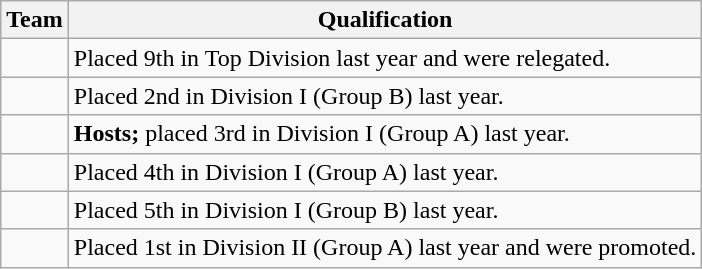<table class="wikitable">
<tr>
<th>Team</th>
<th>Qualification</th>
</tr>
<tr>
<td></td>
<td>Placed 9th in Top Division last year and were relegated.</td>
</tr>
<tr>
<td></td>
<td>Placed 2nd in Division I (Group B) last year.</td>
</tr>
<tr>
<td></td>
<td><strong>Hosts;</strong> placed 3rd in Division I (Group A) last year.</td>
</tr>
<tr>
<td></td>
<td>Placed 4th in Division I (Group A) last year.</td>
</tr>
<tr>
<td></td>
<td>Placed 5th in Division I (Group B) last year.</td>
</tr>
<tr>
<td></td>
<td>Placed 1st in Division II (Group A) last year and were promoted.</td>
</tr>
</table>
